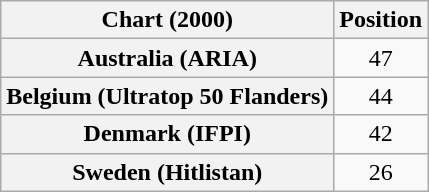<table class="wikitable sortable plainrowheaders" style="text-align:center">
<tr>
<th>Chart (2000)</th>
<th>Position</th>
</tr>
<tr>
<th scope="row">Australia (ARIA)</th>
<td>47</td>
</tr>
<tr>
<th scope="row">Belgium (Ultratop 50 Flanders)</th>
<td>44</td>
</tr>
<tr>
<th scope="row">Denmark (IFPI)</th>
<td>42</td>
</tr>
<tr>
<th scope="row">Sweden (Hitlistan)</th>
<td>26</td>
</tr>
</table>
